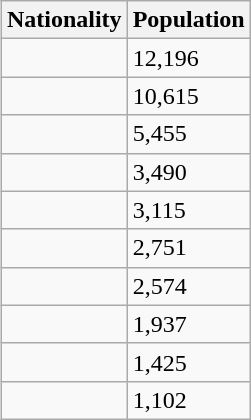<table class="wikitable" style="float:right;">
<tr>
<th>Nationality</th>
<th>Population</th>
</tr>
<tr>
<td></td>
<td>12,196</td>
</tr>
<tr>
<td></td>
<td>10,615</td>
</tr>
<tr>
<td></td>
<td>5,455</td>
</tr>
<tr>
<td></td>
<td>3,490</td>
</tr>
<tr>
<td></td>
<td>3,115</td>
</tr>
<tr>
<td></td>
<td>2,751</td>
</tr>
<tr>
<td></td>
<td>2,574</td>
</tr>
<tr>
<td></td>
<td>1,937</td>
</tr>
<tr>
<td></td>
<td>1,425</td>
</tr>
<tr>
<td></td>
<td>1,102</td>
</tr>
</table>
